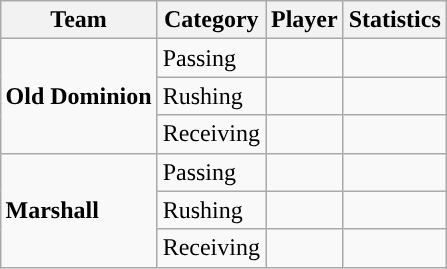<table class="wikitable" style="float: right;">
<tr>
<th>Team</th>
<th>Category</th>
<th>Player</th>
<th>Statistics</th>
</tr>
<tr>
<td rowspan=3><strong>Old Dominion</strong></td>
<td>Passing</td>
<td></td>
<td></td>
</tr>
<tr>
<td>Rushing</td>
<td></td>
<td></td>
</tr>
<tr>
<td>Receiving</td>
<td></td>
<td></td>
</tr>
<tr>
<td rowspan=3><strong>Marshall</strong></td>
<td>Passing</td>
<td></td>
<td></td>
</tr>
<tr>
<td>Rushing</td>
<td></td>
<td></td>
</tr>
<tr>
<td>Receiving</td>
<td></td>
<td></td>
</tr>
</table>
